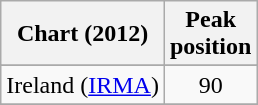<table class="wikitable sortable">
<tr>
<th>Chart (2012)</th>
<th>Peak<br>position</th>
</tr>
<tr>
</tr>
<tr>
<td>Ireland (<a href='#'>IRMA</a>)</td>
<td style="text-align:center;">90</td>
</tr>
<tr>
</tr>
</table>
